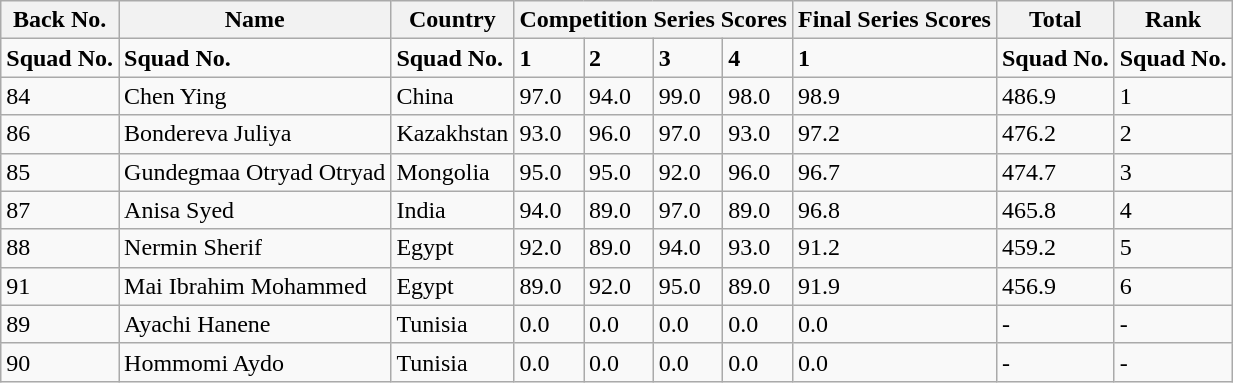<table class="wikitable">
<tr>
<th>Back No.</th>
<th>Name</th>
<th>Country</th>
<th colspan="4">Competition Series Scores</th>
<th>Final Series Scores</th>
<th>Total</th>
<th>Rank</th>
</tr>
<tr>
<td><span><strong>Squad No.</strong></span></td>
<td><span><strong>Squad No.</strong></span></td>
<td><span><strong>Squad No.</strong></span></td>
<td><strong>1</strong></td>
<td><strong>2</strong></td>
<td><strong>3</strong></td>
<td><strong>4</strong></td>
<td><strong>1</strong></td>
<td><span><strong>Squad No.</strong></span></td>
<td><span><strong>Squad No.</strong></span></td>
</tr>
<tr>
<td>84</td>
<td>Chen Ying</td>
<td>China</td>
<td>97.0</td>
<td>94.0</td>
<td>99.0</td>
<td>98.0</td>
<td>98.9</td>
<td>486.9</td>
<td>1</td>
</tr>
<tr>
<td>86</td>
<td>Bondereva Juliya</td>
<td>Kazakhstan</td>
<td>93.0</td>
<td>96.0</td>
<td>97.0</td>
<td>93.0</td>
<td>97.2</td>
<td>476.2</td>
<td>2</td>
</tr>
<tr>
<td>85</td>
<td>Gundegmaa Otryad Otryad</td>
<td>Mongolia</td>
<td>95.0</td>
<td>95.0</td>
<td>92.0</td>
<td>96.0</td>
<td>96.7</td>
<td>474.7</td>
<td>3</td>
</tr>
<tr>
<td>87</td>
<td>Anisa Syed</td>
<td>India</td>
<td>94.0</td>
<td>89.0</td>
<td>97.0</td>
<td>89.0</td>
<td>96.8</td>
<td>465.8</td>
<td>4</td>
</tr>
<tr>
<td>88</td>
<td>Nermin Sherif</td>
<td>Egypt</td>
<td>92.0</td>
<td>89.0</td>
<td>94.0</td>
<td>93.0</td>
<td>91.2</td>
<td>459.2</td>
<td>5</td>
</tr>
<tr>
<td>91</td>
<td>Mai Ibrahim Mohammed</td>
<td>Egypt</td>
<td>89.0</td>
<td>92.0</td>
<td>95.0</td>
<td>89.0</td>
<td>91.9</td>
<td>456.9</td>
<td>6</td>
</tr>
<tr>
<td>89</td>
<td>Ayachi Hanene</td>
<td>Tunisia</td>
<td>0.0</td>
<td>0.0</td>
<td>0.0</td>
<td>0.0</td>
<td>0.0</td>
<td>-</td>
<td>-</td>
</tr>
<tr>
<td>90</td>
<td>Hommomi Aydo</td>
<td>Tunisia</td>
<td>0.0</td>
<td>0.0</td>
<td>0.0</td>
<td>0.0</td>
<td>0.0</td>
<td>-</td>
<td>-</td>
</tr>
</table>
